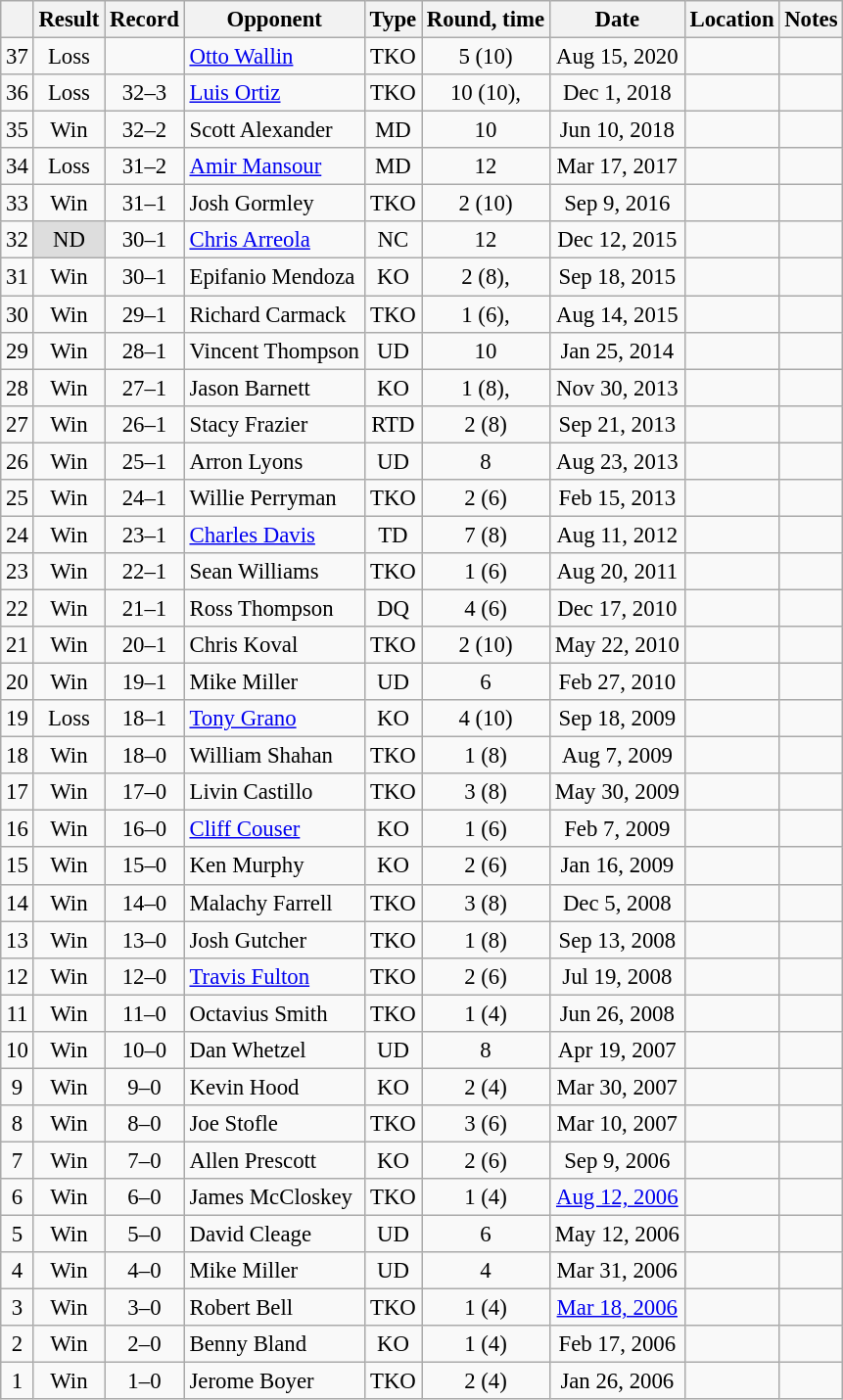<table class="wikitable" style="text-align:center; font-size:95%">
<tr>
<th></th>
<th>Result</th>
<th>Record</th>
<th>Opponent</th>
<th>Type</th>
<th>Round, time</th>
<th>Date</th>
<th>Location</th>
<th>Notes</th>
</tr>
<tr>
<td>37</td>
<td>Loss</td>
<td></td>
<td style="text-align:left;"><a href='#'>Otto Wallin</a></td>
<td>TKO</td>
<td>5 (10) </td>
<td>Aug 15, 2020</td>
<td style="text-align:left;"></td>
<td></td>
</tr>
<tr>
<td>36</td>
<td>Loss</td>
<td>32–3 </td>
<td style="text-align:left;"><a href='#'>Luis Ortiz</a></td>
<td>TKO</td>
<td>10 (10), </td>
<td>Dec 1, 2018</td>
<td style="text-align:left;"></td>
<td></td>
</tr>
<tr>
<td>35</td>
<td>Win</td>
<td>32–2 </td>
<td style="text-align:left;">Scott Alexander</td>
<td>MD</td>
<td>10</td>
<td>Jun 10, 2018</td>
<td style="text-align:left;"></td>
<td></td>
</tr>
<tr>
<td>34</td>
<td>Loss</td>
<td>31–2 </td>
<td style="text-align:left;"><a href='#'>Amir Mansour</a></td>
<td>MD</td>
<td>12</td>
<td>Mar 17, 2017</td>
<td style="text-align:left;"></td>
<td></td>
</tr>
<tr>
<td>33</td>
<td>Win</td>
<td>31–1 </td>
<td style="text-align:left;">Josh Gormley</td>
<td>TKO</td>
<td>2 (10)</td>
<td>Sep 9, 2016</td>
<td style="text-align:left;"></td>
<td></td>
</tr>
<tr>
<td>32</td>
<td style="background:#ddd;">ND</td>
<td>30–1 </td>
<td style="text-align:left;"><a href='#'>Chris Arreola</a></td>
<td>NC</td>
<td>12</td>
<td>Dec 12, 2015</td>
<td style="text-align:left;"></td>
<td style="text-align:left;"></td>
</tr>
<tr>
<td>31</td>
<td>Win</td>
<td>30–1</td>
<td style="text-align:left;">Epifanio Mendoza</td>
<td>KO</td>
<td>2 (8), </td>
<td>Sep 18, 2015</td>
<td style="text-align:left;"></td>
<td></td>
</tr>
<tr>
<td>30</td>
<td>Win</td>
<td>29–1</td>
<td style="text-align:left;">Richard Carmack</td>
<td>TKO</td>
<td>1 (6), </td>
<td>Aug 14, 2015</td>
<td style="text-align:left;"></td>
<td></td>
</tr>
<tr>
<td>29</td>
<td>Win</td>
<td>28–1</td>
<td style="text-align:left;">Vincent Thompson</td>
<td>UD</td>
<td>10</td>
<td>Jan 25, 2014</td>
<td style="text-align:left;"></td>
<td style="text-align:left;"></td>
</tr>
<tr>
<td>28</td>
<td>Win</td>
<td>27–1</td>
<td style="text-align:left;">Jason Barnett</td>
<td>KO</td>
<td>1 (8), </td>
<td>Nov 30, 2013</td>
<td style="text-align:left;"></td>
<td></td>
</tr>
<tr>
<td>27</td>
<td>Win</td>
<td>26–1</td>
<td style="text-align:left;">Stacy Frazier</td>
<td>RTD</td>
<td>2 (8)</td>
<td>Sep 21, 2013</td>
<td style="text-align:left;"></td>
<td></td>
</tr>
<tr>
<td>26</td>
<td>Win</td>
<td>25–1</td>
<td style="text-align:left;">Arron Lyons</td>
<td>UD</td>
<td>8</td>
<td>Aug 23, 2013</td>
<td style="text-align:left;"></td>
<td></td>
</tr>
<tr>
<td>25</td>
<td>Win</td>
<td>24–1</td>
<td style="text-align:left;">Willie Perryman</td>
<td>TKO</td>
<td>2 (6)</td>
<td>Feb 15, 2013</td>
<td style="text-align:left;"></td>
<td></td>
</tr>
<tr>
<td>24</td>
<td>Win</td>
<td>23–1</td>
<td style="text-align:left;"><a href='#'>Charles Davis</a></td>
<td>TD</td>
<td>7 (8)</td>
<td>Aug 11, 2012</td>
<td style="text-align:left;"></td>
<td style="text-align:left;"></td>
</tr>
<tr>
<td>23</td>
<td>Win</td>
<td>22–1</td>
<td style="text-align:left;">Sean Williams</td>
<td>TKO</td>
<td>1 (6)</td>
<td>Aug 20, 2011</td>
<td style="text-align:left;"></td>
<td></td>
</tr>
<tr>
<td>22</td>
<td>Win</td>
<td>21–1</td>
<td style="text-align:left;">Ross Thompson</td>
<td>DQ</td>
<td>4 (6)</td>
<td>Dec 17, 2010</td>
<td style="text-align:left;"></td>
<td style="text-align:left;"></td>
</tr>
<tr>
<td>21</td>
<td>Win</td>
<td>20–1</td>
<td style="text-align:left;">Chris Koval</td>
<td>TKO</td>
<td>2 (10)</td>
<td>May 22, 2010</td>
<td style="text-align:left;"></td>
<td style="text-align:left;"></td>
</tr>
<tr>
<td>20</td>
<td>Win</td>
<td>19–1</td>
<td style="text-align:left;">Mike Miller</td>
<td>UD</td>
<td>6</td>
<td>Feb 27, 2010</td>
<td style="text-align:left;"></td>
<td></td>
</tr>
<tr>
<td>19</td>
<td>Loss</td>
<td>18–1</td>
<td style="text-align:left;"><a href='#'>Tony Grano</a></td>
<td>KO</td>
<td>4 (10)</td>
<td>Sep 18, 2009</td>
<td style="text-align:left;"></td>
<td></td>
</tr>
<tr>
<td>18</td>
<td>Win</td>
<td>18–0</td>
<td style="text-align:left;">William Shahan</td>
<td>TKO</td>
<td>1 (8)</td>
<td>Aug 7, 2009</td>
<td style="text-align:left;"></td>
<td></td>
</tr>
<tr>
<td>17</td>
<td>Win</td>
<td>17–0</td>
<td style="text-align:left;">Livin Castillo</td>
<td>TKO</td>
<td>3 (8)</td>
<td>May 30, 2009</td>
<td style="text-align:left;"></td>
<td></td>
</tr>
<tr>
<td>16</td>
<td>Win</td>
<td>16–0</td>
<td style="text-align:left;"><a href='#'>Cliff Couser</a></td>
<td>KO</td>
<td>1 (6)</td>
<td>Feb 7, 2009</td>
<td style="text-align:left;"></td>
<td></td>
</tr>
<tr>
<td>15</td>
<td>Win</td>
<td>15–0</td>
<td style="text-align:left;">Ken Murphy</td>
<td>KO</td>
<td>2 (6)</td>
<td>Jan 16, 2009</td>
<td style="text-align:left;"></td>
<td></td>
</tr>
<tr>
<td>14</td>
<td>Win</td>
<td>14–0</td>
<td style="text-align:left;">Malachy Farrell</td>
<td>TKO</td>
<td>3 (8)</td>
<td>Dec 5, 2008</td>
<td style="text-align:left;"></td>
<td></td>
</tr>
<tr>
<td>13</td>
<td>Win</td>
<td>13–0</td>
<td style="text-align:left;">Josh Gutcher</td>
<td>TKO</td>
<td>1 (8)</td>
<td>Sep 13, 2008</td>
<td style="text-align:left;"></td>
<td></td>
</tr>
<tr>
<td>12</td>
<td>Win</td>
<td>12–0</td>
<td style="text-align:left;"><a href='#'>Travis Fulton</a></td>
<td>TKO</td>
<td>2 (6)</td>
<td>Jul 19, 2008</td>
<td style="text-align:left;"></td>
<td></td>
</tr>
<tr>
<td>11</td>
<td>Win</td>
<td>11–0</td>
<td style="text-align:left;">Octavius Smith</td>
<td>TKO</td>
<td>1 (4)</td>
<td>Jun 26, 2008</td>
<td style="text-align:left;"></td>
<td></td>
</tr>
<tr>
<td>10</td>
<td>Win</td>
<td>10–0</td>
<td style="text-align:left;">Dan Whetzel</td>
<td>UD</td>
<td>8</td>
<td>Apr 19, 2007</td>
<td style="text-align:left;"></td>
<td></td>
</tr>
<tr>
<td>9</td>
<td>Win</td>
<td>9–0</td>
<td style="text-align:left;">Kevin Hood</td>
<td>KO</td>
<td>2 (4)</td>
<td>Mar 30, 2007</td>
<td style="text-align:left;"></td>
<td></td>
</tr>
<tr>
<td>8</td>
<td>Win</td>
<td>8–0</td>
<td style="text-align:left;">Joe Stofle</td>
<td>TKO</td>
<td>3 (6)</td>
<td>Mar 10, 2007</td>
<td style="text-align:left;"></td>
<td></td>
</tr>
<tr>
<td>7</td>
<td>Win</td>
<td>7–0</td>
<td style="text-align:left;">Allen Prescott</td>
<td>KO</td>
<td>2 (6)</td>
<td>Sep 9, 2006</td>
<td style="text-align:left;"></td>
<td></td>
</tr>
<tr>
<td>6</td>
<td>Win</td>
<td>6–0</td>
<td style="text-align:left;">James McCloskey</td>
<td>TKO</td>
<td>1 (4)</td>
<td><a href='#'>Aug 12, 2006</a></td>
<td style="text-align:left;"></td>
<td></td>
</tr>
<tr>
<td>5</td>
<td>Win</td>
<td>5–0</td>
<td style="text-align:left;">David Cleage</td>
<td>UD</td>
<td>6</td>
<td>May 12, 2006</td>
<td style="text-align:left;"></td>
<td></td>
</tr>
<tr>
<td>4</td>
<td>Win</td>
<td>4–0</td>
<td style="text-align:left;">Mike Miller</td>
<td>UD</td>
<td>4</td>
<td>Mar 31, 2006</td>
<td style="text-align:left;"></td>
<td></td>
</tr>
<tr>
<td>3</td>
<td>Win</td>
<td>3–0</td>
<td style="text-align:left;">Robert Bell</td>
<td>TKO</td>
<td>1 (4)</td>
<td><a href='#'>Mar 18, 2006</a></td>
<td style="text-align:left;"></td>
<td></td>
</tr>
<tr>
<td>2</td>
<td>Win</td>
<td>2–0</td>
<td style="text-align:left;">Benny Bland</td>
<td>KO</td>
<td>1 (4)</td>
<td>Feb 17, 2006</td>
<td style="text-align:left;"></td>
<td></td>
</tr>
<tr>
<td>1</td>
<td>Win</td>
<td>1–0</td>
<td style="text-align:left;">Jerome Boyer</td>
<td>TKO</td>
<td>2 (4)</td>
<td>Jan 26, 2006</td>
<td style="text-align:left;"></td>
<td></td>
</tr>
</table>
